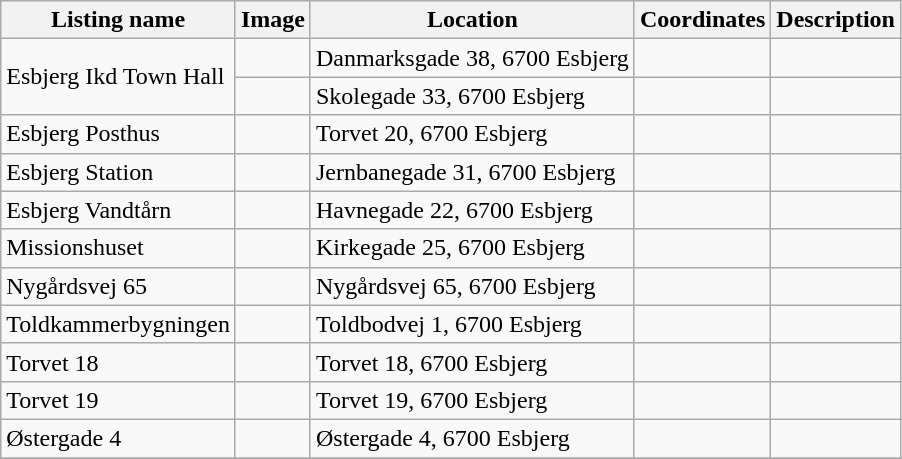<table class="wikitable sortable">
<tr>
<th>Listing name</th>
<th>Image</th>
<th>Location</th>
<th>Coordinates</th>
<th>Description</th>
</tr>
<tr>
<td rowspan="2">Esbjerg Ikd Town Hall</td>
<td></td>
<td>Danmarksgade 38, 6700 Esbjerg</td>
<td></td>
<td></td>
</tr>
<tr>
<td></td>
<td>Skolegade 33, 6700 Esbjerg</td>
<td></td>
<td></td>
</tr>
<tr>
<td>Esbjerg Posthus</td>
<td></td>
<td>Torvet 20, 6700 Esbjerg</td>
<td></td>
<td></td>
</tr>
<tr>
<td>Esbjerg Station</td>
<td></td>
<td>Jernbanegade 31, 6700 Esbjerg</td>
<td></td>
<td></td>
</tr>
<tr>
<td>Esbjerg Vandtårn</td>
<td></td>
<td>Havnegade 22, 6700 Esbjerg</td>
<td></td>
<td></td>
</tr>
<tr>
<td>Missionshuset</td>
<td></td>
<td>Kirkegade 25, 6700 Esbjerg</td>
<td></td>
<td></td>
</tr>
<tr>
<td>Nygårdsvej 65</td>
<td></td>
<td>Nygårdsvej 65, 6700 Esbjerg</td>
<td></td>
<td></td>
</tr>
<tr>
<td>Toldkammerbygningen</td>
<td></td>
<td>Toldbodvej 1, 6700 Esbjerg</td>
<td></td>
<td></td>
</tr>
<tr>
<td>Torvet 18</td>
<td></td>
<td>Torvet 18, 6700 Esbjerg</td>
<td></td>
<td></td>
</tr>
<tr>
<td>Torvet 19</td>
<td></td>
<td>Torvet 19, 6700 Esbjerg</td>
<td></td>
<td></td>
</tr>
<tr>
<td>Østergade 4</td>
<td></td>
<td>Østergade 4, 6700 Esbjerg</td>
<td></td>
<td></td>
</tr>
<tr>
</tr>
</table>
